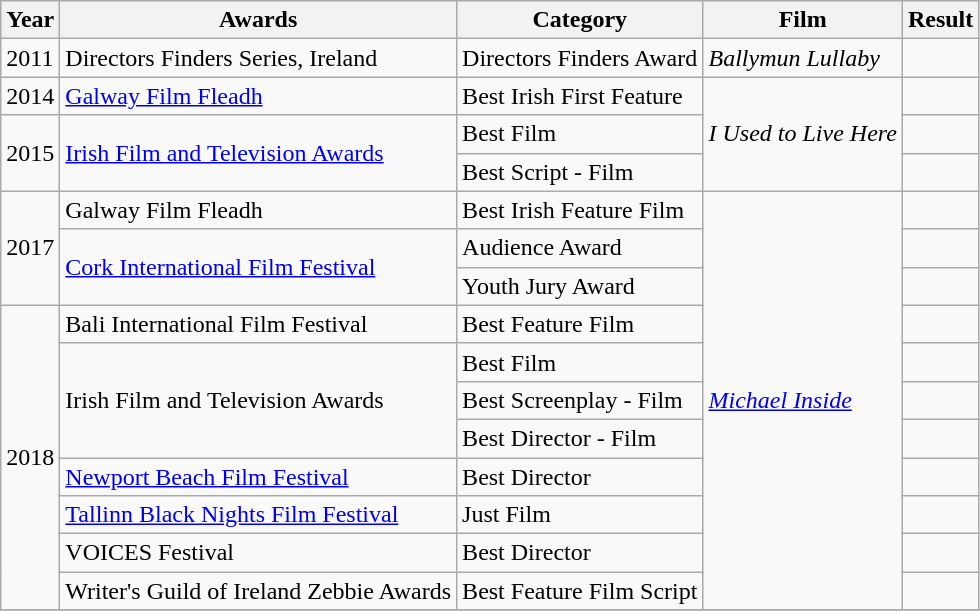<table class="wikitable">
<tr>
<th>Year</th>
<th>Awards</th>
<th>Category</th>
<th>Film</th>
<th>Result</th>
</tr>
<tr>
<td>2011</td>
<td>Directors Finders Series, Ireland</td>
<td>Directors Finders Award</td>
<td><em>Ballymun Lullaby</em></td>
<td></td>
</tr>
<tr>
<td>2014</td>
<td><a href='#'>Galway Film Fleadh</a></td>
<td>Best Irish First Feature</td>
<td rowspan="3"><em>I Used to Live Here</em></td>
<td></td>
</tr>
<tr>
<td rowspan="2">2015</td>
<td rowspan="2"><a href='#'>Irish Film and Television Awards</a></td>
<td>Best Film</td>
<td></td>
</tr>
<tr>
<td>Best Script - Film</td>
<td></td>
</tr>
<tr>
<td rowspan="3">2017</td>
<td>Galway Film Fleadh</td>
<td>Best Irish Feature Film</td>
<td rowspan="11"><em><a href='#'>Michael Inside</a></em></td>
<td></td>
</tr>
<tr>
<td rowspan="2"><a href='#'>Cork International Film Festival</a></td>
<td>Audience Award</td>
<td></td>
</tr>
<tr>
<td>Youth Jury Award</td>
<td></td>
</tr>
<tr>
<td rowspan="8">2018</td>
<td>Bali International Film Festival</td>
<td>Best Feature Film</td>
<td></td>
</tr>
<tr>
<td rowspan="3">Irish Film and Television Awards</td>
<td>Best Film</td>
<td></td>
</tr>
<tr>
<td>Best Screenplay - Film</td>
<td></td>
</tr>
<tr>
<td>Best Director - Film</td>
<td></td>
</tr>
<tr>
<td><a href='#'>Newport Beach Film Festival</a></td>
<td>Best Director</td>
<td></td>
</tr>
<tr>
<td><a href='#'>Tallinn Black Nights Film Festival</a></td>
<td>Just Film</td>
<td></td>
</tr>
<tr>
<td>VOICES Festival</td>
<td>Best Director</td>
<td></td>
</tr>
<tr>
<td>Writer's Guild of Ireland Zebbie Awards</td>
<td>Best Feature Film Script</td>
<td></td>
</tr>
<tr>
</tr>
</table>
